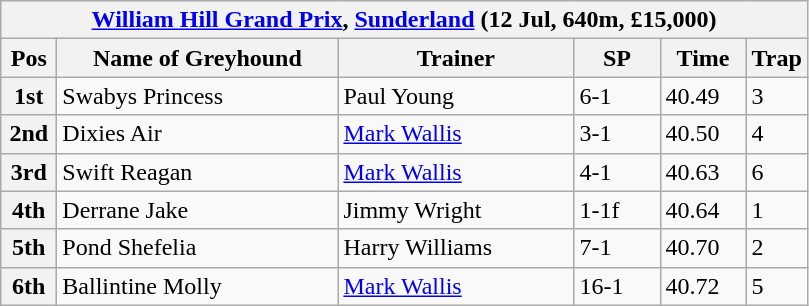<table class="wikitable">
<tr>
<th colspan="6"><a href='#'>William Hill Grand Prix</a>, <a href='#'>Sunderland</a> (12 Jul, 640m, £15,000)</th>
</tr>
<tr>
<th width=30>Pos</th>
<th width=180>Name of Greyhound</th>
<th width=150>Trainer</th>
<th width=50>SP</th>
<th width=50>Time</th>
<th width=30>Trap</th>
</tr>
<tr>
<th>1st</th>
<td>Swabys Princess</td>
<td>Paul Young</td>
<td>6-1</td>
<td>40.49</td>
<td>3</td>
</tr>
<tr>
<th>2nd</th>
<td>Dixies Air</td>
<td><a href='#'>Mark Wallis</a></td>
<td>3-1</td>
<td>40.50</td>
<td>4</td>
</tr>
<tr>
<th>3rd</th>
<td>Swift Reagan</td>
<td><a href='#'>Mark Wallis</a></td>
<td>4-1</td>
<td>40.63</td>
<td>6</td>
</tr>
<tr>
<th>4th</th>
<td>Derrane Jake</td>
<td>Jimmy Wright</td>
<td>1-1f</td>
<td>40.64</td>
<td>1</td>
</tr>
<tr>
<th>5th</th>
<td>Pond Shefelia</td>
<td>Harry Williams</td>
<td>7-1</td>
<td>40.70</td>
<td>2</td>
</tr>
<tr>
<th>6th</th>
<td>Ballintine Molly</td>
<td><a href='#'>Mark Wallis</a></td>
<td>16-1</td>
<td>40.72</td>
<td>5</td>
</tr>
</table>
